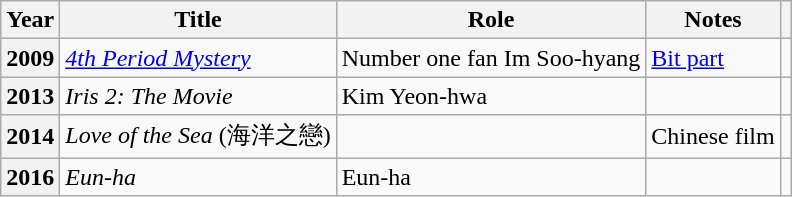<table class="wikitable plainrowheaders sortable">
<tr>
<th scope="col">Year</th>
<th scope="col">Title</th>
<th scope="col">Role</th>
<th scope="col">Notes</th>
<th scope="col" class="unsortable"></th>
</tr>
<tr>
<th scope="row">2009</th>
<td><em><a href='#'>4th Period Mystery</a></em></td>
<td>Number one fan Im Soo-hyang</td>
<td><a href='#'>Bit part</a></td>
<td style="text-align:center"></td>
</tr>
<tr>
<th scope="row">2013</th>
<td><em>Iris 2: The Movie</em></td>
<td>Kim Yeon-hwa</td>
<td></td>
<td style="text-align:center"></td>
</tr>
<tr>
<th scope="row">2014</th>
<td><em>Love of the Sea</em> (海洋之戀)</td>
<td></td>
<td>Chinese film</td>
<td style="text-align:center"></td>
</tr>
<tr>
<th scope="row">2016</th>
<td><em>Eun-ha</em></td>
<td>Eun-ha</td>
<td></td>
<td style="text-align:center"></td>
</tr>
</table>
